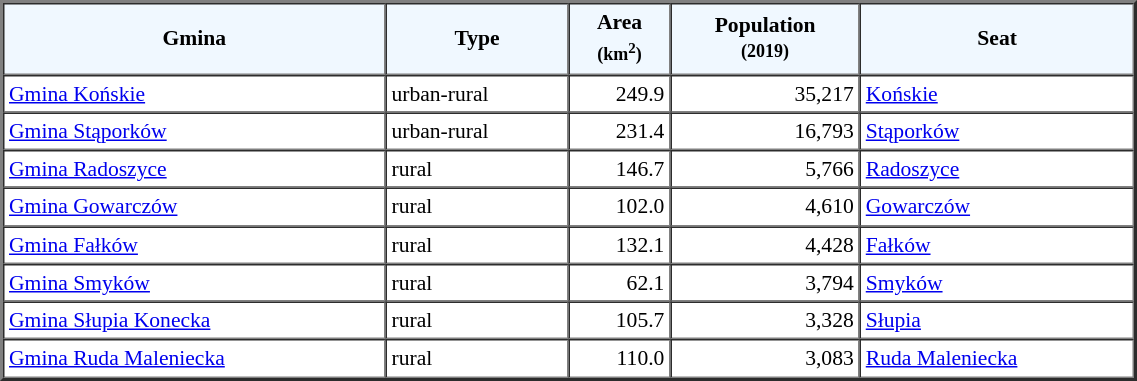<table width="60%" border="2" cellpadding="3" cellspacing="0" style="font-size:90%;line-height:120%;">
<tr bgcolor="F0F8FF">
<td style="text-align:center;"><strong>Gmina</strong></td>
<td style="text-align:center;"><strong>Type</strong></td>
<td style="text-align:center;"><strong>Area<br><small>(km<sup>2</sup>)</small></strong></td>
<td style="text-align:center;"><strong>Population<br><small>(2019)</small></strong></td>
<td style="text-align:center;"><strong>Seat</strong></td>
</tr>
<tr>
<td><a href='#'>Gmina Końskie</a></td>
<td>urban-rural</td>
<td style="text-align:right;">249.9</td>
<td style="text-align:right;">35,217</td>
<td><a href='#'>Końskie</a></td>
</tr>
<tr>
<td><a href='#'>Gmina Stąporków</a></td>
<td>urban-rural</td>
<td style="text-align:right;">231.4</td>
<td style="text-align:right;">16,793</td>
<td><a href='#'>Stąporków</a></td>
</tr>
<tr>
<td><a href='#'>Gmina Radoszyce</a></td>
<td>rural</td>
<td style="text-align:right;">146.7</td>
<td style="text-align:right;">5,766</td>
<td><a href='#'>Radoszyce</a></td>
</tr>
<tr>
<td><a href='#'>Gmina Gowarczów</a></td>
<td>rural</td>
<td style="text-align:right;">102.0</td>
<td style="text-align:right;">4,610</td>
<td><a href='#'>Gowarczów</a></td>
</tr>
<tr>
<td><a href='#'>Gmina Fałków</a></td>
<td>rural</td>
<td style="text-align:right;">132.1</td>
<td style="text-align:right;">4,428</td>
<td><a href='#'>Fałków</a></td>
</tr>
<tr>
<td><a href='#'>Gmina Smyków</a></td>
<td>rural</td>
<td style="text-align:right;">62.1</td>
<td style="text-align:right;">3,794</td>
<td><a href='#'>Smyków</a></td>
</tr>
<tr>
<td><a href='#'>Gmina Słupia Konecka</a></td>
<td>rural</td>
<td style="text-align:right;">105.7</td>
<td style="text-align:right;">3,328</td>
<td><a href='#'>Słupia</a></td>
</tr>
<tr>
<td><a href='#'>Gmina Ruda Maleniecka</a></td>
<td>rural</td>
<td style="text-align:right;">110.0</td>
<td style="text-align:right;">3,083</td>
<td><a href='#'>Ruda Maleniecka</a></td>
</tr>
<tr>
</tr>
</table>
